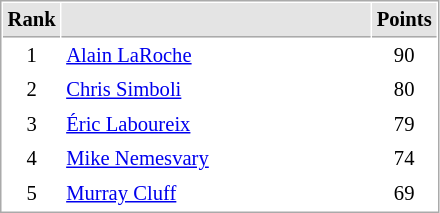<table cellspacing="1" cellpadding="3" style="border:1px solid #AAAAAA;font-size:86%">
<tr bgcolor="#E4E4E4">
<th style="border-bottom:1px solid #AAAAAA" width=10>Rank</th>
<th style="border-bottom:1px solid #AAAAAA" width=200></th>
<th style="border-bottom:1px solid #AAAAAA" width=20>Points</th>
</tr>
<tr>
<td align="center">1</td>
<td> <a href='#'>Alain LaRoche</a></td>
<td align=center>90</td>
</tr>
<tr>
<td align="center">2</td>
<td> <a href='#'>Chris Simboli</a></td>
<td align=center>80</td>
</tr>
<tr>
<td align="center">3</td>
<td> <a href='#'>Éric Laboureix</a></td>
<td align=center>79</td>
</tr>
<tr>
<td align="center">4</td>
<td> <a href='#'>Mike Nemesvary</a></td>
<td align=center>74</td>
</tr>
<tr>
<td align="center">5</td>
<td> <a href='#'>Murray Cluff</a></td>
<td align=center>69</td>
</tr>
</table>
